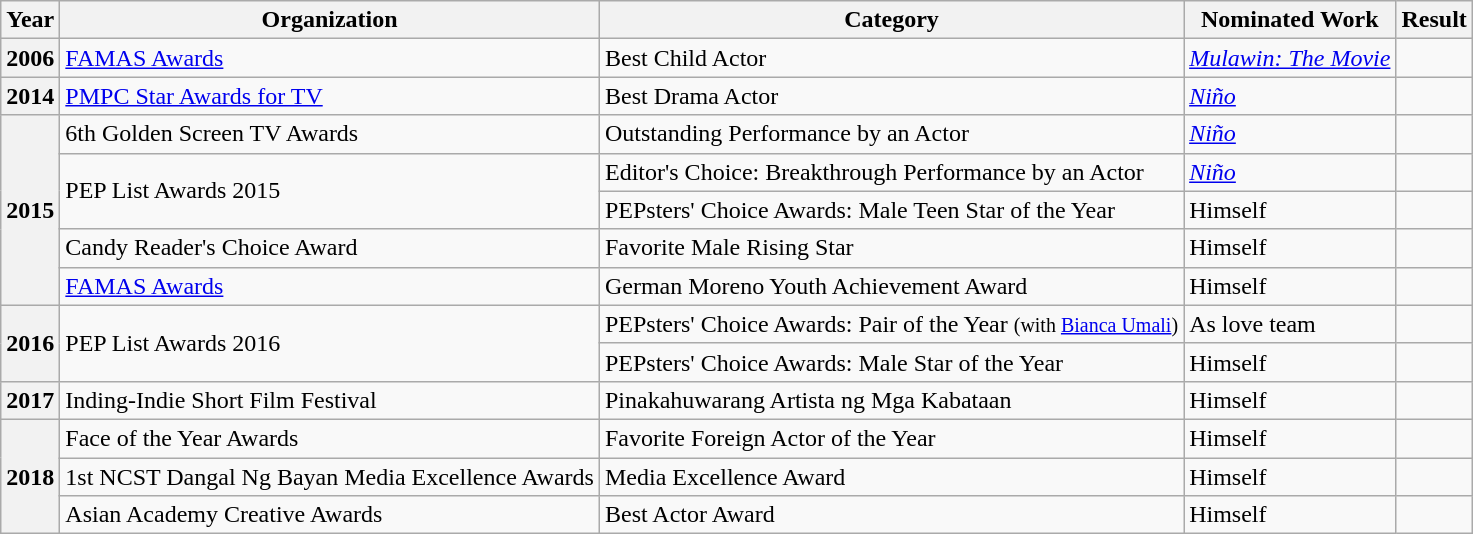<table class="wikitable sortable plainrowheaders">
<tr>
<th scope="col">Year</th>
<th scope="col">Organization</th>
<th scope="col">Category</th>
<th scope="col">Nominated Work</th>
<th scope="col" class="unsortable">Result</th>
</tr>
<tr>
<th scope="row">2006</th>
<td><a href='#'>FAMAS Awards</a></td>
<td>Best Child Actor</td>
<td><em><a href='#'>Mulawin: The Movie</a></em></td>
<td></td>
</tr>
<tr>
<th scope="row">2014</th>
<td><a href='#'>PMPC Star Awards for TV</a></td>
<td>Best Drama Actor</td>
<td><em><a href='#'>Niño</a></em></td>
<td></td>
</tr>
<tr>
<th scope="row" rowspan="5">2015</th>
<td>6th Golden Screen TV Awards</td>
<td>Outstanding Performance by an Actor</td>
<td><em><a href='#'>Niño</a></em></td>
<td></td>
</tr>
<tr>
<td rowspan="2">PEP List Awards 2015</td>
<td>Editor's Choice: Breakthrough Performance by an Actor</td>
<td><em><a href='#'>Niño</a></em></td>
<td></td>
</tr>
<tr>
<td>PEPsters' Choice Awards: Male Teen Star of the Year</td>
<td>Himself</td>
<td></td>
</tr>
<tr>
<td>Candy Reader's Choice Award</td>
<td>Favorite Male Rising Star</td>
<td>Himself</td>
<td></td>
</tr>
<tr>
<td><a href='#'>FAMAS Awards</a></td>
<td>German Moreno Youth Achievement Award</td>
<td>Himself</td>
<td></td>
</tr>
<tr>
<th scope="row" rowspan="2">2016</th>
<td rowspan="2">PEP List Awards 2016</td>
<td>PEPsters' Choice Awards: Pair of the Year <small>(with <a href='#'>Bianca Umali</a>)</small></td>
<td>As love team</td>
<td></td>
</tr>
<tr>
<td>PEPsters' Choice Awards: Male Star of the Year</td>
<td>Himself</td>
<td></td>
</tr>
<tr>
<th scope="row">2017</th>
<td>Inding-Indie Short Film Festival</td>
<td>Pinakahuwarang Artista ng Mga Kabataan</td>
<td>Himself</td>
<td></td>
</tr>
<tr>
<th scope="row" rowspan="3">2018</th>
<td>Face of the Year Awards</td>
<td>Favorite Foreign Actor of the Year</td>
<td>Himself</td>
<td></td>
</tr>
<tr>
<td>1st NCST Dangal Ng Bayan Media Excellence Awards</td>
<td>Media Excellence Award</td>
<td>Himself</td>
<td></td>
</tr>
<tr>
<td>Asian Academy Creative Awards</td>
<td>Best Actor Award</td>
<td>Himself</td>
<td></td>
</tr>
</table>
